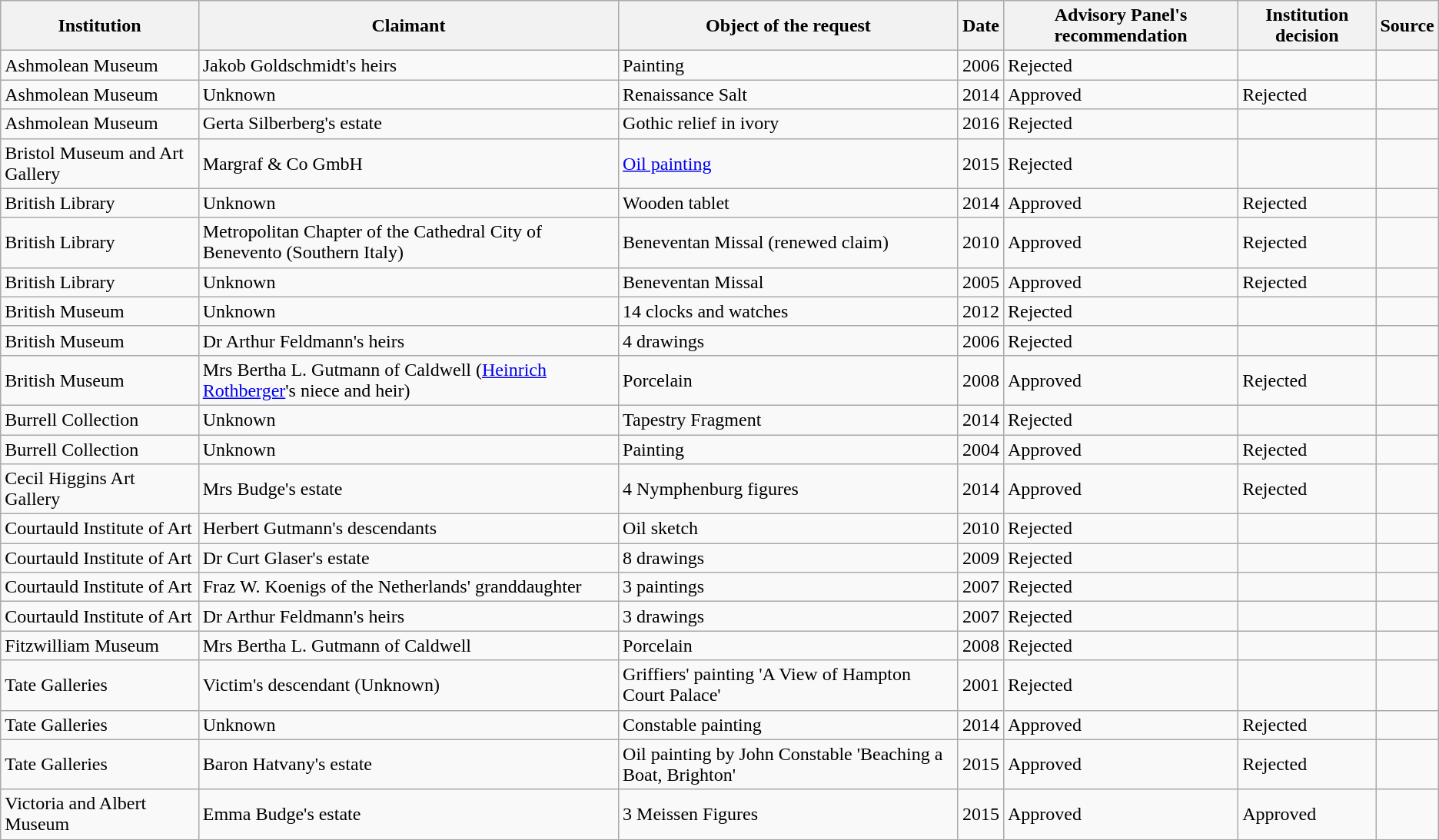<table class="wikitable">
<tr>
<th>Institution</th>
<th>Claimant</th>
<th>Object of the request</th>
<th>Date</th>
<th>Advisory Panel's recommendation</th>
<th>Institution decision</th>
<th>Source</th>
</tr>
<tr>
<td>Ashmolean Museum</td>
<td>Jakob Goldschmidt's heirs</td>
<td>Painting</td>
<td>2006</td>
<td>Rejected</td>
<td></td>
<td></td>
</tr>
<tr>
<td>Ashmolean Museum</td>
<td>Unknown</td>
<td>Renaissance Salt</td>
<td>2014</td>
<td>Approved</td>
<td>Rejected</td>
<td></td>
</tr>
<tr>
<td>Ashmolean Museum</td>
<td>Gerta Silberberg's estate</td>
<td>Gothic relief in ivory</td>
<td>2016</td>
<td>Rejected</td>
<td></td>
<td></td>
</tr>
<tr>
<td>Bristol Museum and Art Gallery</td>
<td>Margraf & Co GmbH</td>
<td><a href='#'>Oil painting</a></td>
<td>2015</td>
<td>Rejected</td>
<td></td>
<td></td>
</tr>
<tr>
<td>British Library</td>
<td>Unknown</td>
<td>Wooden tablet</td>
<td>2014</td>
<td>Approved</td>
<td>Rejected</td>
<td></td>
</tr>
<tr>
<td>British Library</td>
<td>Metropolitan Chapter of the Cathedral City of Benevento (Southern Italy)</td>
<td>Beneventan Missal (renewed claim)</td>
<td>2010</td>
<td>Approved</td>
<td>Rejected</td>
<td></td>
</tr>
<tr>
<td>British Library</td>
<td>Unknown</td>
<td>Beneventan Missal</td>
<td>2005</td>
<td>Approved</td>
<td>Rejected</td>
<td></td>
</tr>
<tr>
<td>British Museum</td>
<td>Unknown</td>
<td>14 clocks and watches</td>
<td>2012</td>
<td>Rejected</td>
<td></td>
<td></td>
</tr>
<tr>
<td>British Museum</td>
<td>Dr Arthur Feldmann's heirs</td>
<td>4 drawings</td>
<td>2006</td>
<td>Rejected</td>
<td></td>
<td></td>
</tr>
<tr>
<td>British Museum</td>
<td>Mrs Bertha L. Gutmann of Caldwell (<a href='#'>Heinrich Rothberger</a>'s niece and heir)</td>
<td>Porcelain</td>
<td>2008</td>
<td>Approved</td>
<td>Rejected</td>
<td></td>
</tr>
<tr>
<td>Burrell Collection</td>
<td>Unknown</td>
<td>Tapestry Fragment</td>
<td>2014</td>
<td>Rejected</td>
<td></td>
<td></td>
</tr>
<tr>
<td>Burrell Collection</td>
<td>Unknown</td>
<td>Painting</td>
<td>2004</td>
<td>Approved</td>
<td>Rejected</td>
<td></td>
</tr>
<tr>
<td>Cecil Higgins Art Gallery</td>
<td>Mrs Budge's estate</td>
<td>4 Nymphenburg figures</td>
<td>2014</td>
<td>Approved</td>
<td>Rejected</td>
<td></td>
</tr>
<tr>
<td>Courtauld Institute of Art</td>
<td>Herbert Gutmann's descendants</td>
<td>Oil sketch</td>
<td>2010</td>
<td>Rejected</td>
<td></td>
<td></td>
</tr>
<tr>
<td>Courtauld Institute of Art</td>
<td>Dr Curt Glaser's estate</td>
<td>8 drawings</td>
<td>2009</td>
<td>Rejected</td>
<td></td>
<td></td>
</tr>
<tr>
<td>Courtauld Institute of Art</td>
<td>Fraz W. Koenigs of the Netherlands' granddaughter</td>
<td>3 paintings</td>
<td>2007</td>
<td>Rejected</td>
<td></td>
<td></td>
</tr>
<tr>
<td>Courtauld Institute of Art</td>
<td>Dr Arthur Feldmann's heirs</td>
<td>3 drawings</td>
<td>2007</td>
<td>Rejected</td>
<td></td>
<td></td>
</tr>
<tr>
<td>Fitzwilliam Museum</td>
<td>Mrs Bertha L. Gutmann of Caldwell</td>
<td>Porcelain</td>
<td>2008</td>
<td>Rejected</td>
<td></td>
<td></td>
</tr>
<tr>
<td>Tate Galleries</td>
<td>Victim's descendant (Unknown)</td>
<td>Griffiers' painting 'A View of Hampton Court Palace'</td>
<td>2001</td>
<td>Rejected</td>
<td></td>
<td></td>
</tr>
<tr>
<td>Tate Galleries</td>
<td>Unknown</td>
<td>Constable painting</td>
<td>2014</td>
<td>Approved</td>
<td>Rejected</td>
<td></td>
</tr>
<tr>
<td>Tate Galleries</td>
<td>Baron Hatvany's estate</td>
<td>Oil painting by John Constable 'Beaching a Boat, Brighton'</td>
<td>2015</td>
<td>Approved</td>
<td>Rejected</td>
<td></td>
</tr>
<tr>
<td>Victoria and Albert Museum</td>
<td>Emma Budge's estate</td>
<td>3 Meissen Figures</td>
<td>2015</td>
<td>Approved</td>
<td>Approved</td>
<td></td>
</tr>
</table>
